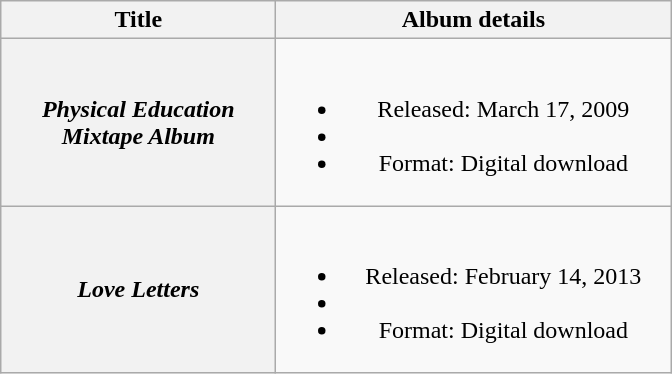<table class="wikitable plainrowheaders" style="text-align:center;">
<tr>
<th scope="col" style="width:11em;">Title</th>
<th scope="col" style="width:16em;">Album details</th>
</tr>
<tr>
<th scope="row"><em>Physical Education Mixtape Album</em></th>
<td><br><ul><li>Released: March 17, 2009</li><li></li><li>Format: Digital download</li></ul></td>
</tr>
<tr>
<th scope="row"><em>Love Letters</em></th>
<td><br><ul><li>Released: February 14, 2013</li><li></li><li>Format: Digital download</li></ul></td>
</tr>
</table>
